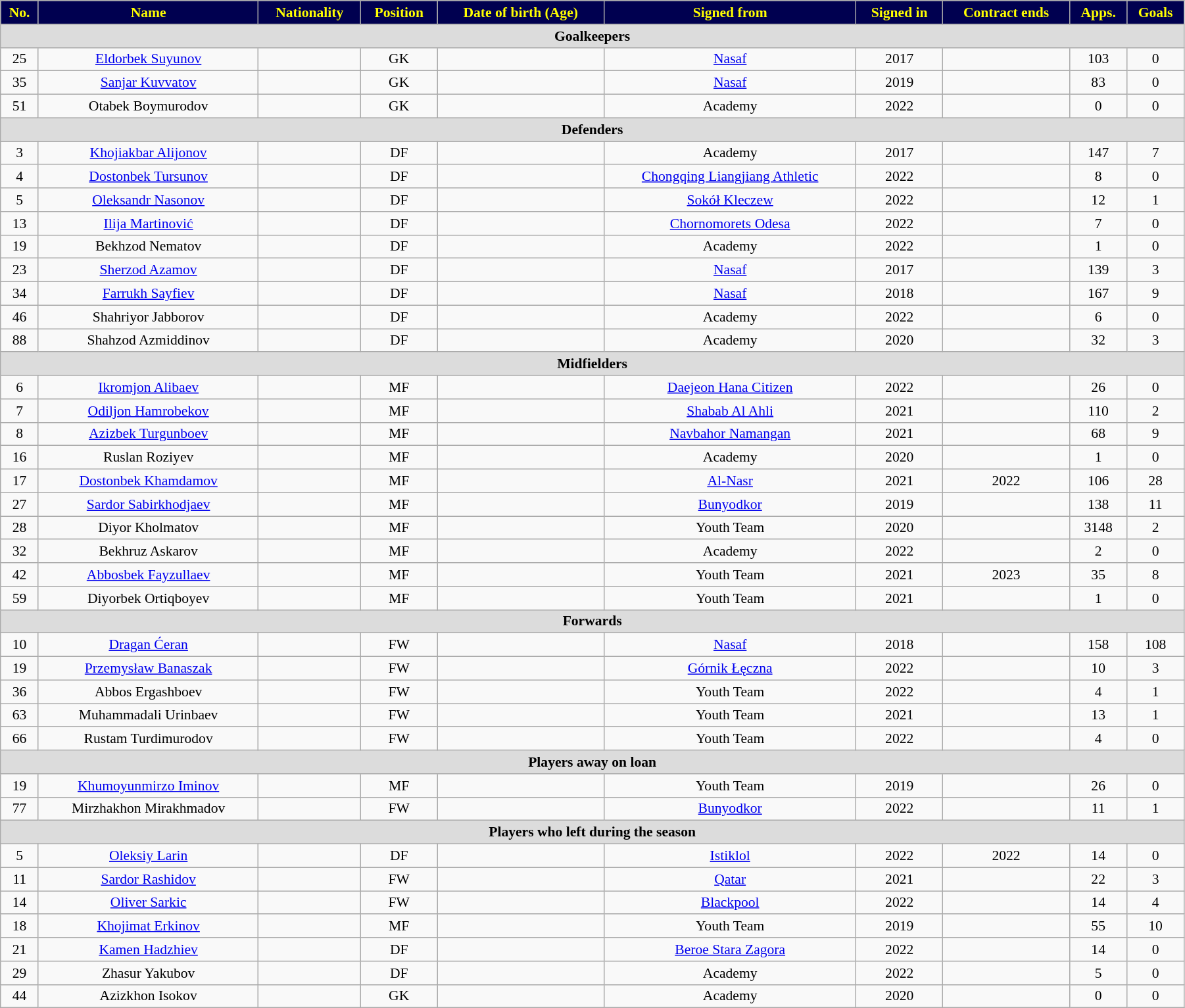<table class="wikitable"  style="text-align:center; font-size:90%; width:95%;">
<tr>
<th style="background:#000050; color:yellow; text-align:center;">No.</th>
<th style="background:#000050; color:yellow; text-align:center;">Name</th>
<th style="background:#000050; color:yellow; text-align:center;">Nationality</th>
<th style="background:#000050; color:yellow; text-align:center;">Position</th>
<th style="background:#000050; color:yellow; text-align:center;">Date of birth (Age)</th>
<th style="background:#000050; color:yellow; text-align:center;">Signed from</th>
<th style="background:#000050; color:yellow; text-align:center;">Signed in</th>
<th style="background:#000050; color:yellow; text-align:center;">Contract ends</th>
<th style="background:#000050; color:yellow; text-align:center;">Apps.</th>
<th style="background:#000050; color:yellow; text-align:center;">Goals</th>
</tr>
<tr>
<th colspan="11"  style="background:#dcdcdc; text-align:center;">Goalkeepers</th>
</tr>
<tr>
<td>25</td>
<td><a href='#'>Eldorbek Suyunov</a></td>
<td></td>
<td>GK</td>
<td></td>
<td><a href='#'>Nasaf</a></td>
<td>2017</td>
<td></td>
<td>103</td>
<td>0</td>
</tr>
<tr>
<td>35</td>
<td><a href='#'>Sanjar Kuvvatov</a></td>
<td></td>
<td>GK</td>
<td></td>
<td><a href='#'>Nasaf</a></td>
<td>2019</td>
<td></td>
<td>83</td>
<td>0</td>
</tr>
<tr>
<td>51</td>
<td>Otabek Boymurodov</td>
<td></td>
<td>GK</td>
<td></td>
<td>Academy</td>
<td>2022</td>
<td></td>
<td>0</td>
<td>0</td>
</tr>
<tr>
<th colspan="11"  style="background:#dcdcdc; text-align:center;">Defenders</th>
</tr>
<tr>
<td>3</td>
<td><a href='#'>Khojiakbar Alijonov</a></td>
<td></td>
<td>DF</td>
<td></td>
<td>Academy</td>
<td>2017</td>
<td></td>
<td>147</td>
<td>7</td>
</tr>
<tr>
<td>4</td>
<td><a href='#'>Dostonbek Tursunov</a></td>
<td></td>
<td>DF</td>
<td></td>
<td><a href='#'>Chongqing Liangjiang Athletic</a></td>
<td>2022</td>
<td></td>
<td>8</td>
<td>0</td>
</tr>
<tr>
<td>5</td>
<td><a href='#'>Oleksandr Nasonov</a></td>
<td></td>
<td>DF</td>
<td></td>
<td><a href='#'>Sokół Kleczew</a></td>
<td>2022</td>
<td></td>
<td>12</td>
<td>1</td>
</tr>
<tr>
<td>13</td>
<td><a href='#'>Ilija Martinović</a></td>
<td></td>
<td>DF</td>
<td></td>
<td><a href='#'>Chornomorets Odesa</a></td>
<td>2022</td>
<td></td>
<td>7</td>
<td>0</td>
</tr>
<tr>
<td>19</td>
<td>Bekhzod Nematov</td>
<td></td>
<td>DF</td>
<td></td>
<td>Academy</td>
<td>2022</td>
<td></td>
<td>1</td>
<td>0</td>
</tr>
<tr>
<td>23</td>
<td><a href='#'>Sherzod Azamov</a></td>
<td></td>
<td>DF</td>
<td></td>
<td><a href='#'>Nasaf</a></td>
<td>2017</td>
<td></td>
<td>139</td>
<td>3</td>
</tr>
<tr>
<td>34</td>
<td><a href='#'>Farrukh Sayfiev</a></td>
<td></td>
<td>DF</td>
<td></td>
<td><a href='#'>Nasaf</a></td>
<td>2018</td>
<td></td>
<td>167</td>
<td>9</td>
</tr>
<tr>
<td>46</td>
<td>Shahriyor Jabborov</td>
<td></td>
<td>DF</td>
<td></td>
<td>Academy</td>
<td>2022</td>
<td></td>
<td>6</td>
<td>0</td>
</tr>
<tr>
<td>88</td>
<td>Shahzod Azmiddinov</td>
<td></td>
<td>DF</td>
<td></td>
<td>Academy</td>
<td>2020</td>
<td></td>
<td>32</td>
<td>3</td>
</tr>
<tr>
<th colspan="11"  style="background:#dcdcdc; text-align:center;">Midfielders</th>
</tr>
<tr>
<td>6</td>
<td><a href='#'>Ikromjon Alibaev</a></td>
<td></td>
<td>MF</td>
<td></td>
<td><a href='#'>Daejeon Hana Citizen</a></td>
<td>2022</td>
<td></td>
<td>26</td>
<td>0</td>
</tr>
<tr>
<td>7</td>
<td><a href='#'>Odiljon Hamrobekov</a></td>
<td></td>
<td>MF</td>
<td></td>
<td><a href='#'>Shabab Al Ahli</a></td>
<td>2021</td>
<td></td>
<td>110</td>
<td>2</td>
</tr>
<tr>
<td>8</td>
<td><a href='#'>Azizbek Turgunboev</a></td>
<td></td>
<td>MF</td>
<td></td>
<td><a href='#'>Navbahor Namangan</a></td>
<td>2021</td>
<td></td>
<td>68</td>
<td>9</td>
</tr>
<tr>
<td>16</td>
<td>Ruslan Roziyev</td>
<td></td>
<td>MF</td>
<td></td>
<td>Academy</td>
<td>2020</td>
<td></td>
<td>1</td>
<td>0</td>
</tr>
<tr>
<td>17</td>
<td><a href='#'>Dostonbek Khamdamov</a></td>
<td></td>
<td>MF</td>
<td></td>
<td><a href='#'>Al-Nasr</a></td>
<td>2021</td>
<td>2022</td>
<td>106</td>
<td>28</td>
</tr>
<tr>
<td>27</td>
<td><a href='#'>Sardor Sabirkhodjaev</a></td>
<td></td>
<td>MF</td>
<td></td>
<td><a href='#'>Bunyodkor</a></td>
<td>2019</td>
<td></td>
<td>138</td>
<td>11</td>
</tr>
<tr>
<td>28</td>
<td>Diyor Kholmatov</td>
<td></td>
<td>MF</td>
<td></td>
<td>Youth Team</td>
<td>2020</td>
<td></td>
<td>3148</td>
<td>2</td>
</tr>
<tr>
<td>32</td>
<td>Bekhruz Askarov</td>
<td></td>
<td>MF</td>
<td></td>
<td>Academy</td>
<td>2022</td>
<td></td>
<td>2</td>
<td>0</td>
</tr>
<tr>
<td>42</td>
<td><a href='#'>Abbosbek Fayzullaev</a></td>
<td></td>
<td>MF</td>
<td></td>
<td>Youth Team</td>
<td>2021</td>
<td>2023</td>
<td>35</td>
<td>8</td>
</tr>
<tr>
<td>59</td>
<td>Diyorbek Ortiqboyev</td>
<td></td>
<td>MF</td>
<td></td>
<td>Youth Team</td>
<td>2021</td>
<td></td>
<td>1</td>
<td>0</td>
</tr>
<tr>
<th colspan="11"  style="background:#dcdcdc; text-align:center;">Forwards</th>
</tr>
<tr>
<td>10</td>
<td><a href='#'>Dragan Ćeran</a></td>
<td></td>
<td>FW</td>
<td></td>
<td><a href='#'>Nasaf</a></td>
<td>2018</td>
<td></td>
<td>158</td>
<td>108</td>
</tr>
<tr>
<td>19</td>
<td><a href='#'>Przemysław Banaszak</a></td>
<td></td>
<td>FW</td>
<td></td>
<td><a href='#'>Górnik Łęczna</a></td>
<td>2022</td>
<td></td>
<td>10</td>
<td>3</td>
</tr>
<tr>
<td>36</td>
<td>Abbos Ergashboev</td>
<td></td>
<td>FW</td>
<td></td>
<td>Youth Team</td>
<td>2022</td>
<td></td>
<td>4</td>
<td>1</td>
</tr>
<tr>
<td>63</td>
<td>Muhammadali Urinbaev</td>
<td></td>
<td>FW</td>
<td></td>
<td>Youth Team</td>
<td>2021</td>
<td></td>
<td>13</td>
<td>1</td>
</tr>
<tr>
<td>66</td>
<td>Rustam Turdimurodov</td>
<td></td>
<td>FW</td>
<td></td>
<td>Youth Team</td>
<td>2022</td>
<td></td>
<td>4</td>
<td>0</td>
</tr>
<tr>
<th colspan="11"  style="background:#dcdcdc; text-align:center;">Players away on loan</th>
</tr>
<tr>
<td>19</td>
<td><a href='#'>Khumoyunmirzo Iminov</a></td>
<td></td>
<td>MF</td>
<td></td>
<td>Youth Team</td>
<td>2019</td>
<td></td>
<td>26</td>
<td>0</td>
</tr>
<tr>
<td>77</td>
<td>Mirzhakhon Mirakhmadov</td>
<td></td>
<td>FW</td>
<td></td>
<td><a href='#'>Bunyodkor</a></td>
<td>2022</td>
<td></td>
<td>11</td>
<td>1</td>
</tr>
<tr>
<th colspan="11"  style="background:#dcdcdc; text-align:center;">Players who left during the season</th>
</tr>
<tr>
<td>5</td>
<td><a href='#'>Oleksiy Larin</a></td>
<td></td>
<td>DF</td>
<td></td>
<td><a href='#'>Istiklol</a></td>
<td>2022</td>
<td>2022</td>
<td>14</td>
<td>0</td>
</tr>
<tr>
<td>11</td>
<td><a href='#'>Sardor Rashidov</a></td>
<td></td>
<td>FW</td>
<td></td>
<td><a href='#'>Qatar</a></td>
<td>2021</td>
<td></td>
<td>22</td>
<td>3</td>
</tr>
<tr>
<td>14</td>
<td><a href='#'>Oliver Sarkic</a></td>
<td></td>
<td>FW</td>
<td></td>
<td><a href='#'>Blackpool</a></td>
<td>2022</td>
<td></td>
<td>14</td>
<td>4</td>
</tr>
<tr>
<td>18</td>
<td><a href='#'>Khojimat Erkinov</a></td>
<td></td>
<td>MF</td>
<td></td>
<td>Youth Team</td>
<td>2019</td>
<td></td>
<td>55</td>
<td>10</td>
</tr>
<tr>
<td>21</td>
<td><a href='#'>Kamen Hadzhiev</a></td>
<td></td>
<td>DF</td>
<td></td>
<td><a href='#'>Beroe Stara Zagora</a></td>
<td>2022</td>
<td></td>
<td>14</td>
<td>0</td>
</tr>
<tr>
<td>29</td>
<td>Zhasur Yakubov</td>
<td></td>
<td>DF</td>
<td></td>
<td>Academy</td>
<td>2022</td>
<td></td>
<td>5</td>
<td>0</td>
</tr>
<tr>
<td>44</td>
<td>Azizkhon Isokov</td>
<td></td>
<td>GK</td>
<td></td>
<td>Academy</td>
<td>2020</td>
<td></td>
<td>0</td>
<td>0</td>
</tr>
</table>
